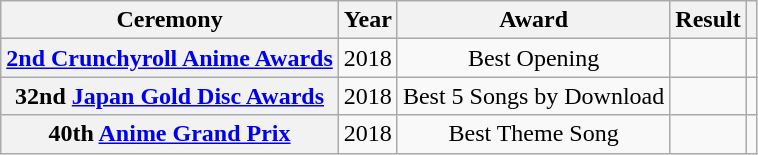<table class="wikitable sortable plainrowheaders" style=text-align:center>
<tr>
<th scope="col">Ceremony</th>
<th scope="col">Year</th>
<th scope="col">Award</th>
<th scope="col">Result</th>
<th scope="col" class="unsortable"></th>
</tr>
<tr>
<th scope="row" style="text-align:center"><a href='#'>2nd Crunchyroll Anime Awards</a></th>
<td>2018</td>
<td>Best Opening</td>
<td></td>
<td align="center"></td>
</tr>
<tr>
<th scope="row" style="text-align:center">32nd <a href='#'>Japan Gold Disc Awards</a></th>
<td>2018</td>
<td>Best 5 Songs by Download</td>
<td></td>
<td align="center"></td>
</tr>
<tr>
<th scope="row" style="text-align:center">40th <a href='#'>Anime Grand Prix</a></th>
<td>2018</td>
<td>Best Theme Song</td>
<td></td>
<td align="center"></td>
</tr>
</table>
